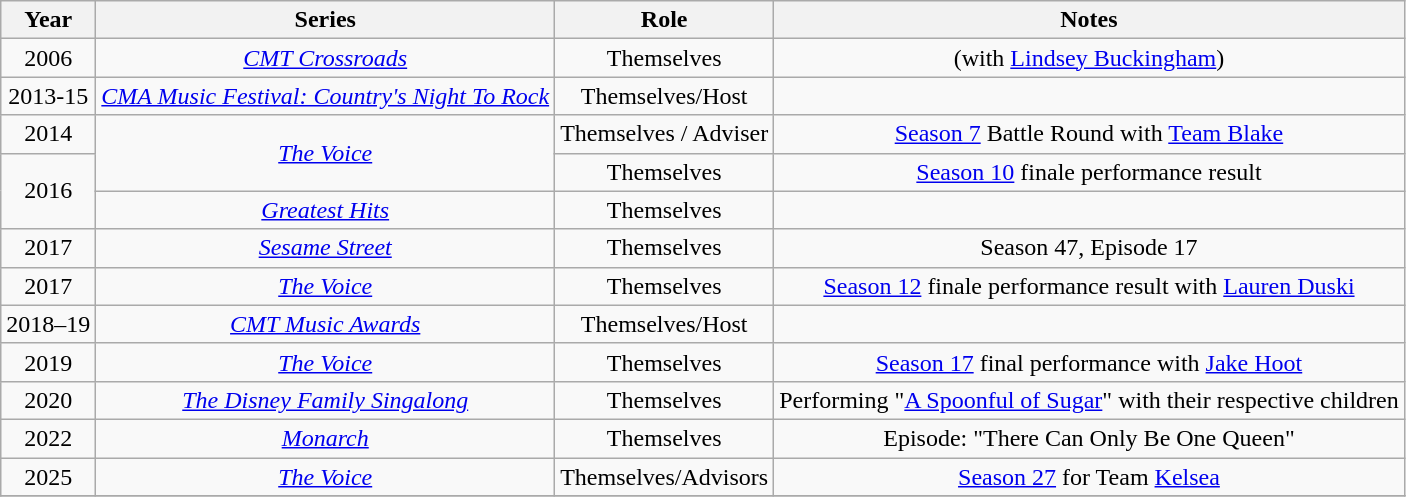<table class="wikitable" style="text-align:center;">
<tr>
<th>Year</th>
<th>Series</th>
<th>Role</th>
<th>Notes</th>
</tr>
<tr>
<td>2006</td>
<td><em><a href='#'>CMT Crossroads</a></em></td>
<td>Themselves</td>
<td>(with <a href='#'>Lindsey Buckingham</a>)</td>
</tr>
<tr>
<td>2013-15</td>
<td><em><a href='#'>CMA Music Festival: Country's Night To Rock</a></em></td>
<td>Themselves/Host</td>
<td></td>
</tr>
<tr>
<td>2014</td>
<td rowspan="2"><em><a href='#'>The Voice</a></em></td>
<td>Themselves / Adviser</td>
<td><a href='#'>Season 7</a> Battle Round with <a href='#'>Team Blake</a></td>
</tr>
<tr>
<td rowspan="2">2016</td>
<td>Themselves</td>
<td><a href='#'>Season 10</a> finale performance result</td>
</tr>
<tr>
<td><em><a href='#'>Greatest Hits</a></em></td>
<td>Themselves</td>
<td></td>
</tr>
<tr>
<td>2017</td>
<td><em><a href='#'>Sesame Street</a></em></td>
<td>Themselves</td>
<td>Season 47, Episode 17</td>
</tr>
<tr>
<td>2017</td>
<td><em><a href='#'>The Voice</a></em></td>
<td>Themselves</td>
<td><a href='#'>Season 12</a> finale performance result with <a href='#'>Lauren Duski</a></td>
</tr>
<tr>
<td>2018–19</td>
<td><em><a href='#'>CMT Music Awards</a></em></td>
<td>Themselves/Host</td>
<td></td>
</tr>
<tr>
<td>2019</td>
<td><em><a href='#'>The Voice</a></em></td>
<td>Themselves</td>
<td><a href='#'>Season 17</a> final performance with <a href='#'>Jake Hoot</a></td>
</tr>
<tr>
<td>2020</td>
<td><em><a href='#'>The Disney Family Singalong</a></em></td>
<td>Themselves</td>
<td>Performing "<a href='#'>A Spoonful of Sugar</a>" with their respective children</td>
</tr>
<tr>
<td>2022</td>
<td><em><a href='#'>Monarch</a></em></td>
<td>Themselves</td>
<td>Episode: "There Can Only Be One Queen"</td>
</tr>
<tr>
<td>2025</td>
<td><em><a href='#'>The Voice</a></em></td>
<td>Themselves/Advisors</td>
<td><a href='#'>Season 27</a> for Team <a href='#'>Kelsea</a></td>
</tr>
<tr>
</tr>
</table>
